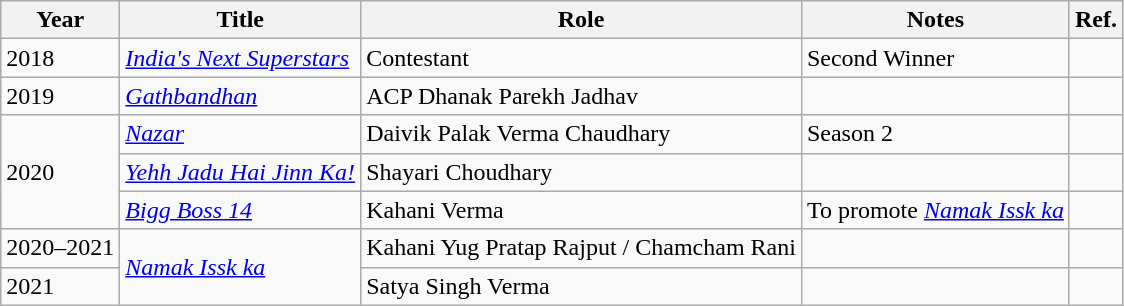<table class="wikitable sortable">
<tr>
<th>Year</th>
<th>Title</th>
<th>Role</th>
<th>Notes</th>
<th>Ref.</th>
</tr>
<tr>
<td>2018</td>
<td><em><a href='#'>India's Next Superstars</a></em></td>
<td>Contestant</td>
<td>Second Winner</td>
<td></td>
</tr>
<tr>
<td>2019</td>
<td><em><a href='#'>Gathbandhan</a></em></td>
<td>ACP Dhanak Parekh Jadhav</td>
<td></td>
<td></td>
</tr>
<tr>
<td rowspan="3">2020</td>
<td><em><a href='#'>Nazar</a></em></td>
<td>Daivik Palak Verma Chaudhary</td>
<td>Season 2</td>
<td></td>
</tr>
<tr>
<td><em><a href='#'>Yehh Jadu Hai Jinn Ka!</a></em></td>
<td>Shayari Choudhary</td>
<td></td>
<td></td>
</tr>
<tr>
<td><em><a href='#'>Bigg Boss 14</a></em></td>
<td>Kahani Verma</td>
<td>To promote <em><a href='#'>Namak Issk ka</a></em></td>
<td></td>
</tr>
<tr>
<td>2020–2021</td>
<td rowspan="2"><em><a href='#'>Namak Issk ka</a></em></td>
<td>Kahani Yug Pratap Rajput / Chamcham Rani</td>
<td></td>
<td></td>
</tr>
<tr>
<td>2021</td>
<td>Satya Singh Verma</td>
<td></td>
<td></td>
</tr>
</table>
